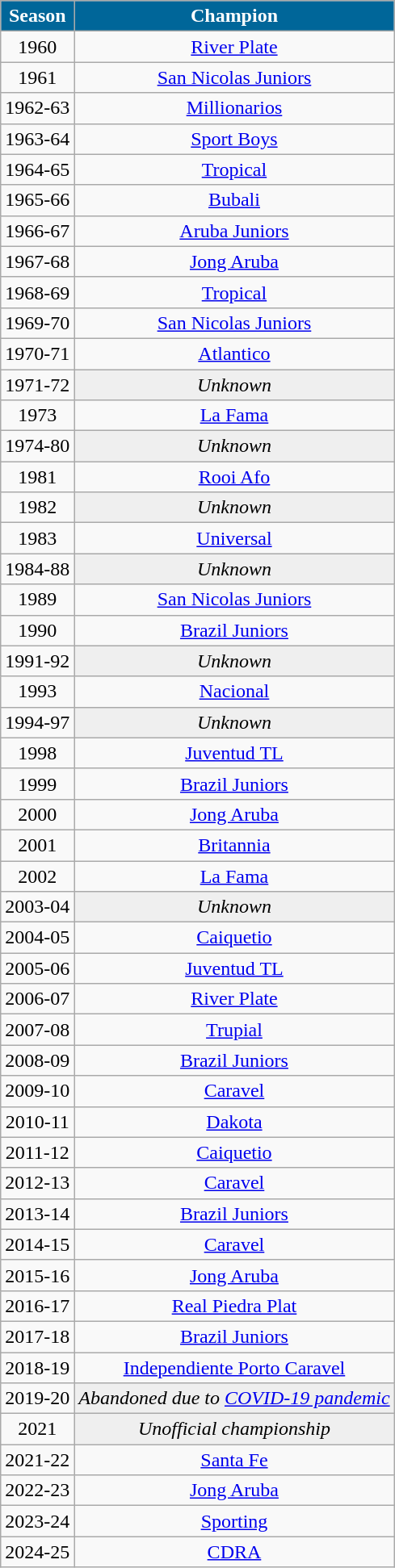<table class="wikitable sortable" style="text-align:center; font-size:100%;">
<tr align=center bgcolor=#006699 style="color: white;">
<th style="background:#006699;"><span>Season</span></th>
<th style="background:#006699;"><span>Champion</span></th>
</tr>
<tr>
<td>1960</td>
<td><a href='#'>River Plate</a></td>
</tr>
<tr>
<td>1961</td>
<td><a href='#'> San Nicolas Juniors</a></td>
</tr>
<tr>
<td>1962-63</td>
<td><a href='#'>Millionarios</a></td>
</tr>
<tr>
<td>1963-64</td>
<td><a href='#'>Sport Boys</a></td>
</tr>
<tr>
<td>1964-65</td>
<td><a href='#'>Tropical</a></td>
</tr>
<tr>
<td>1965-66</td>
<td><a href='#'>Bubali</a></td>
</tr>
<tr>
<td>1966-67</td>
<td><a href='#'>Aruba Juniors</a></td>
</tr>
<tr>
<td>1967-68</td>
<td><a href='#'>Jong Aruba</a></td>
</tr>
<tr>
<td>1968-69</td>
<td><a href='#'>Tropical</a></td>
</tr>
<tr>
<td>1969-70</td>
<td><a href='#'>San Nicolas Juniors</a></td>
</tr>
<tr>
<td>1970-71</td>
<td><a href='#'>Atlantico</a></td>
</tr>
<tr>
<td>1971-72</td>
<td colspan=1 style="background:#efefef;"><em>Unknown</em></td>
</tr>
<tr>
<td>1973</td>
<td><a href='#'>La Fama</a></td>
</tr>
<tr>
<td>1974-80</td>
<td colspan=1 style="background:#efefef;"><em>Unknown</em></td>
</tr>
<tr>
<td>1981</td>
<td><a href='#'>Rooi Afo</a></td>
</tr>
<tr>
<td>1982</td>
<td colspan=1 style="background:#efefef;"><em>Unknown</em></td>
</tr>
<tr>
<td>1983</td>
<td><a href='#'>Universal</a></td>
</tr>
<tr>
<td>1984-88</td>
<td colspan=1 style="background:#efefef;"><em>Unknown</em></td>
</tr>
<tr>
<td>1989</td>
<td><a href='#'>San Nicolas Juniors</a></td>
</tr>
<tr>
<td>1990</td>
<td><a href='#'>Brazil Juniors</a></td>
</tr>
<tr>
<td>1991-92</td>
<td colspan=1 style="background:#efefef;"><em>Unknown</em></td>
</tr>
<tr>
<td>1993</td>
<td><a href='#'>Nacional</a></td>
</tr>
<tr>
<td>1994-97</td>
<td colspan=2 style="background:#efefef;"><em>Unknown</em></td>
</tr>
<tr>
<td>1998</td>
<td><a href='#'>Juventud TL</a></td>
</tr>
<tr>
<td>1999</td>
<td><a href='#'>Brazil Juniors</a></td>
</tr>
<tr>
<td>2000</td>
<td><a href='#'>Jong Aruba</a></td>
</tr>
<tr>
<td>2001</td>
<td><a href='#'>Britannia</a></td>
</tr>
<tr>
<td>2002</td>
<td><a href='#'>La Fama</a></td>
</tr>
<tr>
<td>2003-04</td>
<td colspan=1 style="background:#efefef;"><em>Unknown</em></td>
</tr>
<tr>
<td>2004-05</td>
<td><a href='#'>Caiquetio</a></td>
</tr>
<tr>
<td>2005-06</td>
<td><a href='#'>Juventud TL</a></td>
</tr>
<tr>
<td>2006-07</td>
<td><a href='#'>River Plate</a></td>
</tr>
<tr>
<td>2007-08</td>
<td><a href='#'>Trupial</a></td>
</tr>
<tr>
<td>2008-09</td>
<td><a href='#'>Brazil Juniors</a></td>
</tr>
<tr>
<td>2009-10</td>
<td><a href='#'>Caravel</a></td>
</tr>
<tr>
<td>2010-11</td>
<td><a href='#'>Dakota</a></td>
</tr>
<tr>
<td>2011-12</td>
<td><a href='#'>Caiquetio</a></td>
</tr>
<tr>
<td>2012-13</td>
<td><a href='#'>Caravel</a></td>
</tr>
<tr>
<td>2013-14</td>
<td><a href='#'>Brazil Juniors</a></td>
</tr>
<tr>
<td>2014-15</td>
<td><a href='#'>Caravel</a></td>
</tr>
<tr>
<td>2015-16</td>
<td><a href='#'>Jong Aruba</a></td>
</tr>
<tr>
<td>2016-17</td>
<td><a href='#'>Real Piedra Plat</a></td>
</tr>
<tr>
<td>2017-18</td>
<td><a href='#'>Brazil Juniors</a></td>
</tr>
<tr>
<td>2018-19</td>
<td><a href='#'>Independiente Porto Caravel</a></td>
</tr>
<tr>
<td>2019-20</td>
<td colspan=1 style="background:#efefef;"><em>Abandoned due to <a href='#'>COVID-19 pandemic</a></em></td>
</tr>
<tr>
<td>2021</td>
<td colspan=1 style="background:#efefef;"><em>Unofficial championship</em></td>
</tr>
<tr>
<td>2021-22</td>
<td><a href='#'>Santa Fe</a></td>
</tr>
<tr>
<td>2022-23</td>
<td><a href='#'>Jong Aruba</a></td>
</tr>
<tr>
<td>2023-24</td>
<td><a href='#'>Sporting</a></td>
</tr>
<tr>
<td>2024-25</td>
<td><a href='#'>CDRA</a></td>
</tr>
</table>
